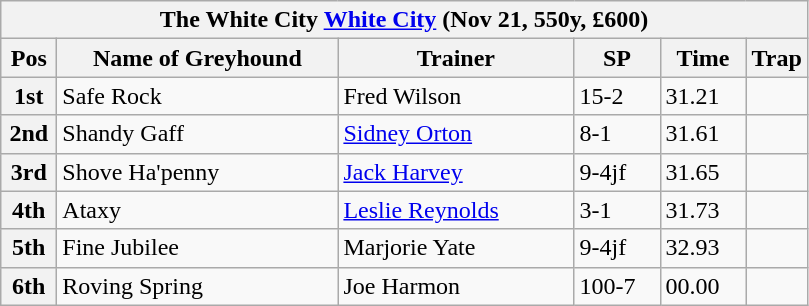<table class="wikitable">
<tr>
<th colspan="6">The White City <a href='#'>White City</a> (Nov 21, 550y, £600)</th>
</tr>
<tr>
<th width=30>Pos</th>
<th width=180>Name of Greyhound</th>
<th width=150>Trainer</th>
<th width=50>SP</th>
<th width=50>Time</th>
<th width=30>Trap</th>
</tr>
<tr>
<th>1st</th>
<td>Safe Rock</td>
<td>Fred Wilson</td>
<td>15-2</td>
<td>31.21</td>
<td></td>
</tr>
<tr>
<th>2nd</th>
<td>Shandy Gaff</td>
<td><a href='#'>Sidney Orton</a></td>
<td>8-1</td>
<td>31.61</td>
<td></td>
</tr>
<tr>
<th>3rd</th>
<td>Shove Ha'penny</td>
<td><a href='#'>Jack Harvey</a></td>
<td>9-4jf</td>
<td>31.65</td>
<td></td>
</tr>
<tr>
<th>4th</th>
<td>Ataxy</td>
<td><a href='#'>Leslie Reynolds</a></td>
<td>3-1</td>
<td>31.73</td>
<td></td>
</tr>
<tr>
<th>5th</th>
<td>Fine Jubilee</td>
<td>Marjorie Yate</td>
<td>9-4jf</td>
<td>32.93</td>
<td></td>
</tr>
<tr>
<th>6th</th>
<td>Roving Spring</td>
<td>Joe Harmon</td>
<td>100-7</td>
<td>00.00</td>
<td></td>
</tr>
</table>
